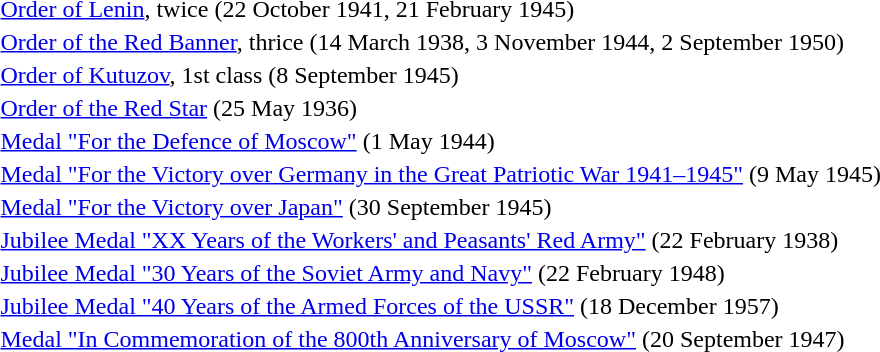<table>
<tr>
<td></td>
<td><a href='#'>Order of Lenin</a>, twice (22 October 1941, 21 February 1945)</td>
</tr>
<tr>
<td></td>
<td><a href='#'>Order of the Red Banner</a>, thrice (14 March 1938, 3 November 1944, 2 September 1950)</td>
</tr>
<tr>
<td></td>
<td><a href='#'>Order of Kutuzov</a>, 1st class (8 September 1945)</td>
</tr>
<tr>
<td></td>
<td><a href='#'>Order of the Red Star</a> (25 May 1936)</td>
</tr>
<tr>
<td></td>
<td><a href='#'>Medal "For the Defence of Moscow"</a> (1 May 1944)</td>
</tr>
<tr>
<td></td>
<td><a href='#'>Medal "For the Victory over Germany in the Great Patriotic War 1941–1945"</a> (9 May 1945)</td>
</tr>
<tr>
<td></td>
<td><a href='#'>Medal "For the Victory over Japan"</a> (30 September 1945)</td>
</tr>
<tr>
<td></td>
<td><a href='#'>Jubilee Medal "XX Years of the Workers' and Peasants' Red Army"</a> (22 February 1938)</td>
</tr>
<tr>
<td></td>
<td><a href='#'>Jubilee Medal "30 Years of the Soviet Army and Navy"</a> (22 February 1948)</td>
</tr>
<tr>
<td></td>
<td><a href='#'>Jubilee Medal "40 Years of the Armed Forces of the USSR"</a> (18 December 1957)</td>
</tr>
<tr>
<td></td>
<td><a href='#'>Medal "In Commemoration of the 800th Anniversary of Moscow"</a> (20 September 1947)</td>
</tr>
<tr>
</tr>
</table>
